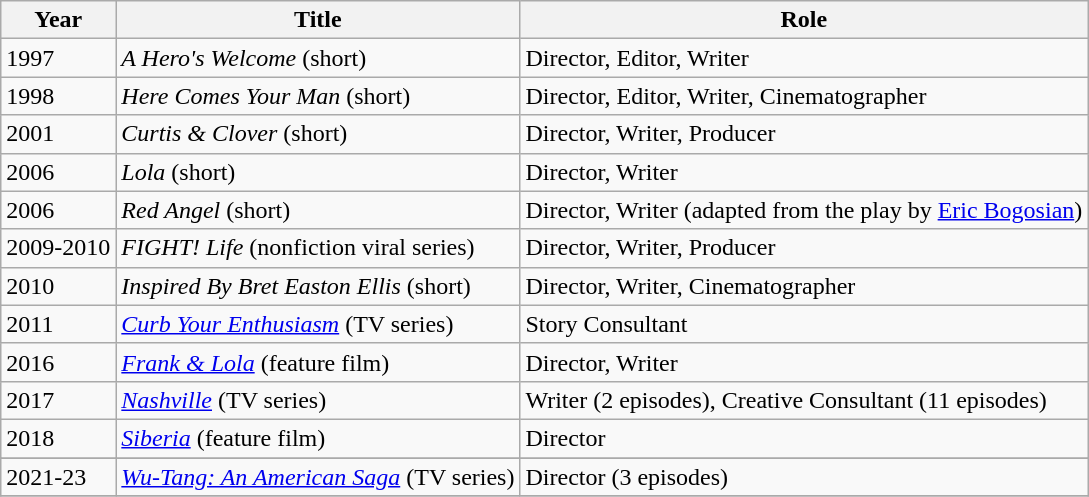<table class="wikitable">
<tr>
<th>Year</th>
<th>Title</th>
<th>Role</th>
</tr>
<tr>
<td>1997</td>
<td><em>A Hero's Welcome</em> (short)</td>
<td>Director, Editor, Writer</td>
</tr>
<tr>
<td>1998</td>
<td><em>Here Comes Your Man</em> (short)</td>
<td>Director, Editor, Writer, Cinematographer</td>
</tr>
<tr>
<td>2001</td>
<td><em>Curtis & Clover</em> (short)</td>
<td>Director, Writer, Producer</td>
</tr>
<tr>
<td>2006</td>
<td><em>Lola</em> (short)</td>
<td>Director, Writer</td>
</tr>
<tr>
<td>2006</td>
<td><em>Red Angel</em> (short)</td>
<td>Director, Writer (adapted from the play by <a href='#'>Eric Bogosian</a>)</td>
</tr>
<tr>
<td>2009-2010</td>
<td><em>FIGHT! Life</em> (nonfiction viral series)</td>
<td>Director, Writer, Producer</td>
</tr>
<tr>
<td>2010</td>
<td><em>Inspired By Bret Easton Ellis</em> (short)</td>
<td>Director, Writer, Cinematographer</td>
</tr>
<tr>
<td>2011</td>
<td><em><a href='#'>Curb Your Enthusiasm</a></em> (TV series)</td>
<td>Story Consultant</td>
</tr>
<tr>
<td>2016</td>
<td><em><a href='#'>Frank & Lola</a></em> (feature film)</td>
<td>Director, Writer</td>
</tr>
<tr>
<td>2017</td>
<td><em><a href='#'>Nashville</a></em> (TV series)</td>
<td>Writer (2 episodes), Creative Consultant (11 episodes)</td>
</tr>
<tr>
<td>2018</td>
<td><em><a href='#'>Siberia</a></em> (feature film)</td>
<td>Director</td>
</tr>
<tr>
</tr>
<tr>
<td>2021-23</td>
<td><em><a href='#'>Wu-Tang: An American Saga</a></em> (TV series)</td>
<td>Director (3 episodes)</td>
</tr>
<tr>
</tr>
</table>
